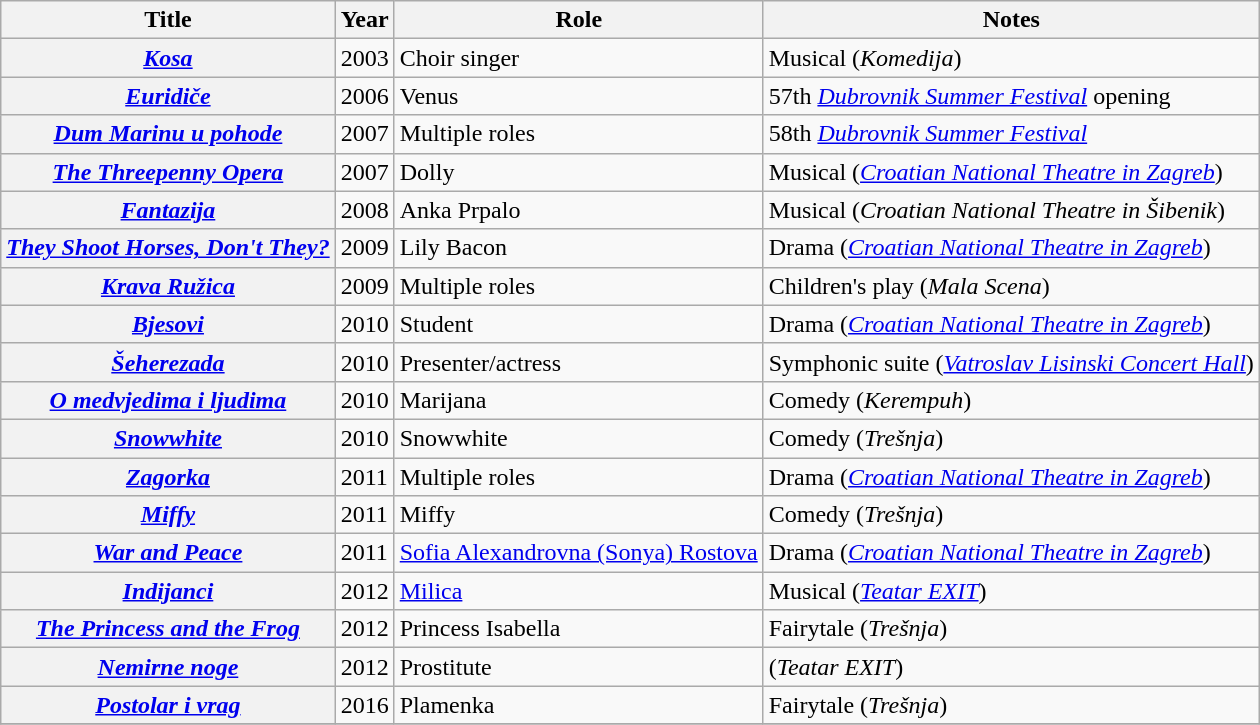<table class="wikitable plainrowheaders sortable">
<tr>
<th scope="col">Title</th>
<th scope="col">Year</th>
<th scope="col">Role</th>
<th scope="col" class="unsortable">Notes</th>
</tr>
<tr>
<th scope="row"><em><a href='#'>Kosa</a></em></th>
<td>2003</td>
<td>Choir singer</td>
<td>Musical (<em>Komedija</em>)</td>
</tr>
<tr>
<th scope="row"><em><a href='#'>Euridiče</a></em></th>
<td>2006</td>
<td>Venus</td>
<td>57th <em><a href='#'>Dubrovnik Summer Festival</a></em> opening</td>
</tr>
<tr>
<th scope="row"><em><a href='#'>Dum Marinu u pohode</a></em></th>
<td>2007</td>
<td>Multiple roles</td>
<td>58th <em><a href='#'>Dubrovnik Summer Festival</a></em></td>
</tr>
<tr>
<th scope="row"><em><a href='#'>The Threepenny Opera</a></em></th>
<td>2007</td>
<td>Dolly</td>
<td>Musical (<em><a href='#'>Croatian National Theatre in Zagreb</a></em>)</td>
</tr>
<tr>
<th scope="row"><em><a href='#'>Fantazija</a></em></th>
<td>2008</td>
<td>Anka Prpalo</td>
<td>Musical (<em>Croatian National Theatre in Šibenik</em>)</td>
</tr>
<tr>
<th scope="row"><em><a href='#'>They Shoot Horses, Don't They?</a></em></th>
<td>2009</td>
<td>Lily Bacon</td>
<td>Drama (<em><a href='#'>Croatian National Theatre in Zagreb</a></em>)</td>
</tr>
<tr>
<th scope="row"><em><a href='#'>Krava Ružica</a></em></th>
<td>2009</td>
<td>Multiple roles</td>
<td>Children's play (<em>Mala Scena</em>)</td>
</tr>
<tr>
<th scope="row"><em><a href='#'>Bjesovi</a></em></th>
<td>2010</td>
<td>Student</td>
<td>Drama (<em><a href='#'>Croatian National Theatre in Zagreb</a></em>)</td>
</tr>
<tr>
<th scope="row"><em><a href='#'>Šeherezada</a></em></th>
<td>2010</td>
<td>Presenter/actress</td>
<td>Symphonic suite (<em><a href='#'>Vatroslav Lisinski Concert Hall</a></em>)</td>
</tr>
<tr>
<th scope="row"><em><a href='#'>O medvjedima i ljudima</a></em></th>
<td>2010</td>
<td>Marijana</td>
<td>Comedy (<em>Kerempuh</em>)</td>
</tr>
<tr>
<th scope="row"><em><a href='#'>Snowwhite</a></em></th>
<td>2010</td>
<td>Snowwhite</td>
<td>Comedy (<em>Trešnja</em>)</td>
</tr>
<tr>
<th scope="row"><em><a href='#'>Zagorka</a></em></th>
<td>2011</td>
<td>Multiple roles</td>
<td>Drama (<em><a href='#'>Croatian National Theatre in Zagreb</a></em>)</td>
</tr>
<tr>
<th scope="row"><em><a href='#'>Miffy</a></em></th>
<td>2011</td>
<td>Miffy</td>
<td>Comedy (<em>Trešnja</em>)</td>
</tr>
<tr>
<th scope="row"><em><a href='#'>War and Peace</a></em></th>
<td>2011</td>
<td><a href='#'>Sofia Alexandrovna (Sonya) Rostova</a></td>
<td>Drama (<em><a href='#'>Croatian National Theatre in Zagreb</a></em>)</td>
</tr>
<tr>
<th scope="row"><em><a href='#'>Indijanci</a></em></th>
<td>2012</td>
<td><a href='#'>Milica</a></td>
<td>Musical (<em><a href='#'>Teatar EXIT</a></em>)</td>
</tr>
<tr>
<th scope="row"><em><a href='#'>The Princess and the Frog</a></em></th>
<td>2012</td>
<td>Princess Isabella</td>
<td>Fairytale (<em>Trešnja</em>)</td>
</tr>
<tr>
<th scope="row"><em><a href='#'>Nemirne noge</a></em></th>
<td>2012</td>
<td>Prostitute</td>
<td>(<em>Teatar EXIT</em>)</td>
</tr>
<tr>
<th scope="row"><em><a href='#'>Postolar i vrag</a></em></th>
<td>2016</td>
<td>Plamenka</td>
<td>Fairytale (<em>Trešnja</em>)</td>
</tr>
<tr>
</tr>
</table>
